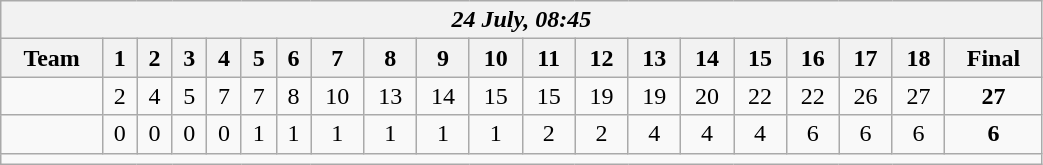<table class=wikitable style="text-align:center; width: 55%">
<tr>
<th colspan=20><em>24 July, 08:45</em></th>
</tr>
<tr>
<th>Team</th>
<th>1</th>
<th>2</th>
<th>3</th>
<th>4</th>
<th>5</th>
<th>6</th>
<th>7</th>
<th>8</th>
<th>9</th>
<th>10</th>
<th>11</th>
<th>12</th>
<th>13</th>
<th>14</th>
<th>15</th>
<th>16</th>
<th>17</th>
<th>18</th>
<th>Final</th>
</tr>
<tr>
<td align=left><strong></strong></td>
<td>2</td>
<td>4</td>
<td>5</td>
<td>7</td>
<td>7</td>
<td>8</td>
<td>10</td>
<td>13</td>
<td>14</td>
<td>15</td>
<td>15</td>
<td>19</td>
<td>19</td>
<td>20</td>
<td>22</td>
<td>22</td>
<td>26</td>
<td>27</td>
<td><strong>27</strong></td>
</tr>
<tr>
<td align=left></td>
<td>0</td>
<td>0</td>
<td>0</td>
<td>0</td>
<td>1</td>
<td>1</td>
<td>1</td>
<td>1</td>
<td>1</td>
<td>1</td>
<td>2</td>
<td>2</td>
<td>4</td>
<td>4</td>
<td>4</td>
<td>6</td>
<td>6</td>
<td>6</td>
<td><strong>6</strong></td>
</tr>
<tr>
<td colspan=20></td>
</tr>
</table>
